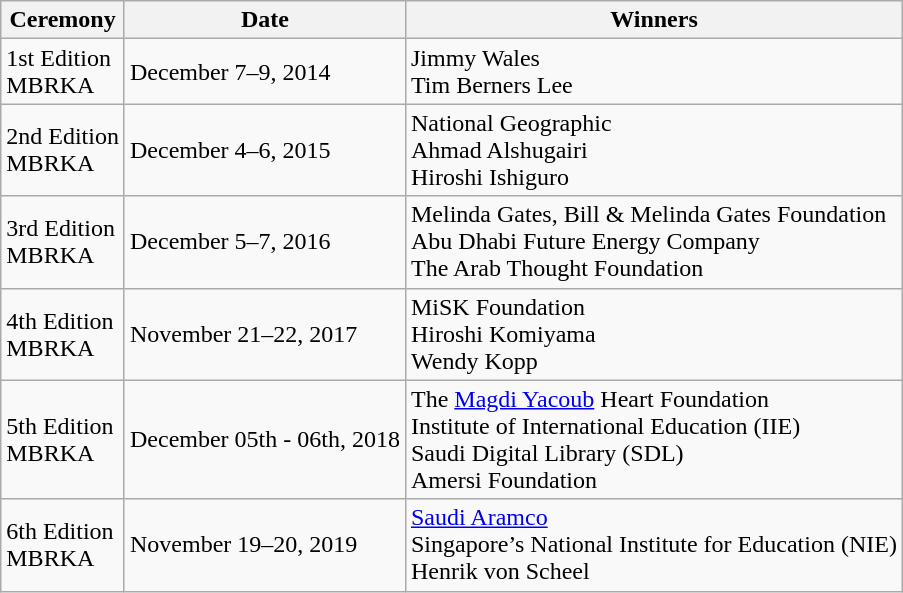<table class="wikitable">
<tr>
<th>Ceremony</th>
<th>Date</th>
<th>Winners</th>
</tr>
<tr>
<td>1st Edition<br>MBRKA</td>
<td>December 7–9, 2014</td>
<td>Jimmy Wales<br>Tim Berners Lee</td>
</tr>
<tr>
<td>2nd Edition<br>MBRKA</td>
<td>December 4–6, 2015</td>
<td>National Geographic<br>Ahmad Alshugairi<br>Hiroshi Ishiguro</td>
</tr>
<tr>
<td>3rd Edition<br>MBRKA</td>
<td>December 5–7, 2016</td>
<td>Melinda Gates, Bill & Melinda Gates Foundation<br>Abu Dhabi Future Energy Company<br>The Arab Thought Foundation</td>
</tr>
<tr>
<td>4th Edition<br>MBRKA</td>
<td>November 21–22, 2017</td>
<td>MiSK Foundation<br>Hiroshi Komiyama<br>Wendy Kopp</td>
</tr>
<tr>
<td>5th Edition<br>MBRKA</td>
<td>December 05th - 06th, 2018</td>
<td>The <a href='#'>Magdi Yacoub</a> Heart Foundation<br>Institute of International Education (IIE)<br>Saudi Digital Library (SDL)<br>Amersi Foundation</td>
</tr>
<tr>
<td>6th Edition<br>MBRKA</td>
<td>November 19–20, 2019</td>
<td><a href='#'>Saudi Aramco</a><br>Singapore’s National Institute for Education (NIE)<br>Henrik von Scheel</td>
</tr>
</table>
